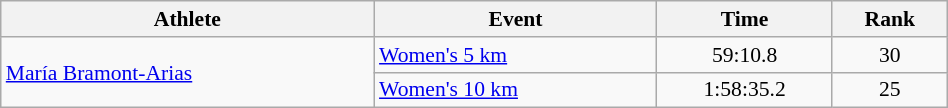<table class="wikitable" style="text-align:center; font-size:90%; width:50%;">
<tr>
<th>Athlete</th>
<th>Event</th>
<th>Time</th>
<th>Rank</th>
</tr>
<tr>
<td align=left rowspan=2><a href='#'>María Bramont-Arias</a></td>
<td align=left><a href='#'>Women's 5 km</a></td>
<td>59:10.8</td>
<td>30</td>
</tr>
<tr>
<td align=left><a href='#'>Women's 10 km</a></td>
<td>1:58:35.2</td>
<td>25</td>
</tr>
</table>
